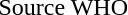<table>
<tr>
<td></td>
</tr>
<tr>
<td>Source WHO </td>
</tr>
</table>
